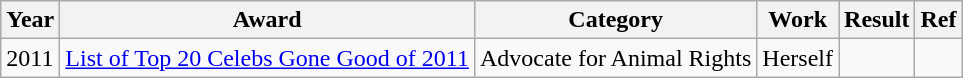<table class="wikitable">
<tr>
<th>Year</th>
<th>Award</th>
<th>Category</th>
<th>Work</th>
<th>Result</th>
<th>Ref</th>
</tr>
<tr>
<td>2011</td>
<td><a href='#'>List of Top 20 Celebs Gone Good of 2011</a></td>
<td>Advocate for Animal Rights</td>
<td>Herself</td>
<td></td>
<td></td>
</tr>
</table>
